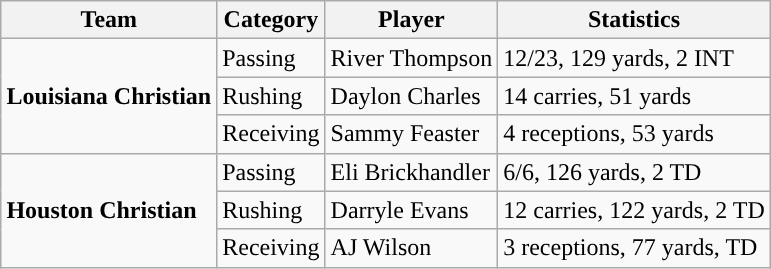<table class="wikitable" style="float: right;">
<tr>
<th>Team</th>
<th>Category</th>
<th>Player</th>
<th>Statistics</th>
</tr>
<tr>
<td rowspan=3><strong>Louisiana Christian</strong></td>
<td>Passing</td>
<td>River Thompson</td>
<td>12/23, 129 yards, 2 INT</td>
</tr>
<tr>
<td>Rushing</td>
<td>Daylon Charles</td>
<td>14 carries, 51 yards</td>
</tr>
<tr>
<td>Receiving</td>
<td>Sammy Feaster</td>
<td>4 receptions, 53 yards</td>
</tr>
<tr>
<td rowspan=3><strong>Houston Christian</strong></td>
<td>Passing</td>
<td>Eli Brickhandler</td>
<td>6/6, 126 yards, 2 TD</td>
</tr>
<tr>
<td>Rushing</td>
<td>Darryle Evans</td>
<td>12 carries, 122 yards, 2 TD</td>
</tr>
<tr>
<td>Receiving</td>
<td>AJ Wilson</td>
<td>3 receptions, 77 yards, TD</td>
</tr>
</table>
